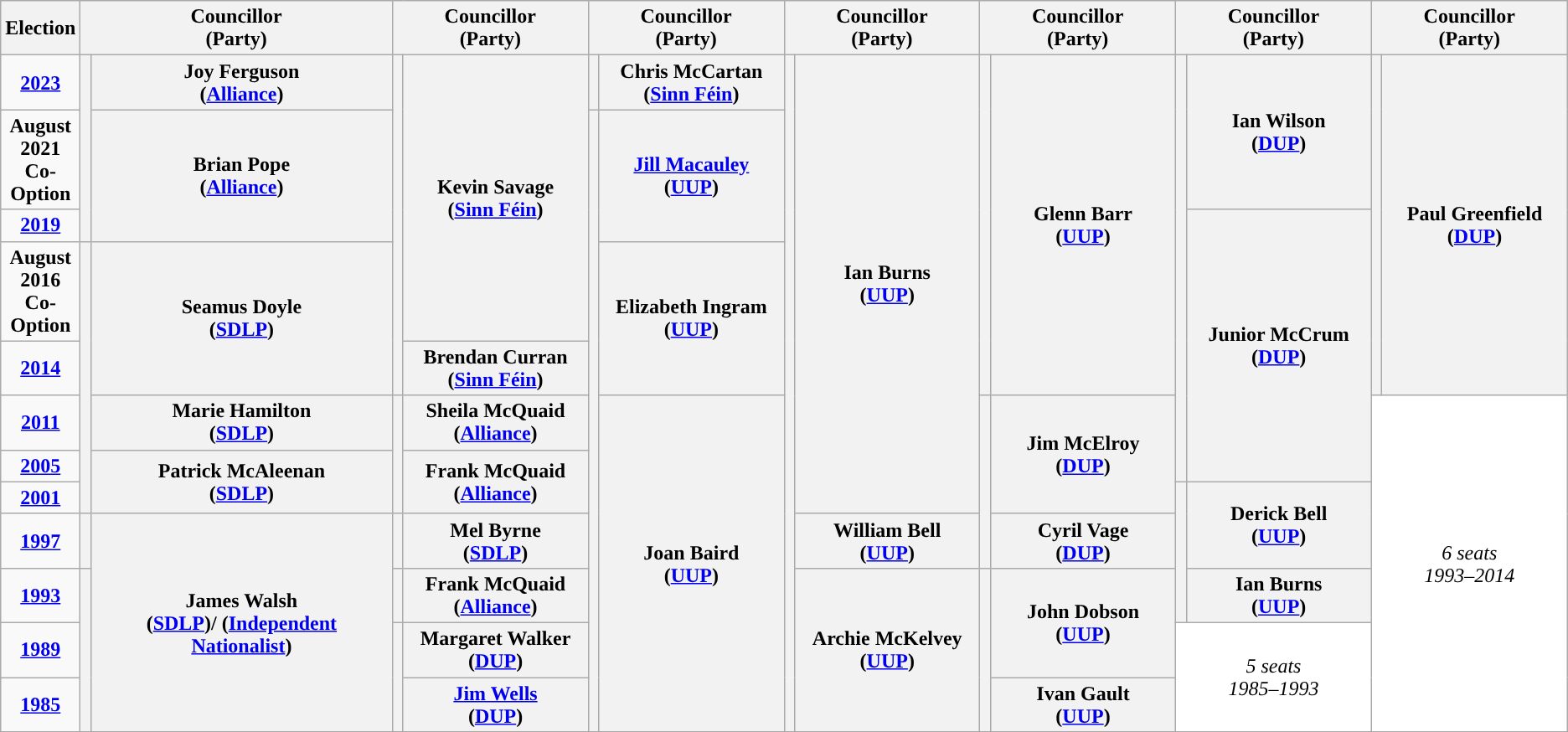<table class="wikitable" style="text-align:center">
<tr>
<th scope="col" width="50">Election</th>
<th scope="col" width="150" colspan = "2">Councillor<br> (Party)</th>
<th scope="col" width="150" colspan = "2">Councillor<br> (Party)</th>
<th scope="col" width="150" colspan = "2">Councillor<br> (Party)</th>
<th scope="col" width="150" colspan = "2">Councillor<br> (Party)</th>
<th scope="col" width="150" colspan = "2">Councillor<br> (Party)</th>
<th scope="col" width="150" colspan = "2">Councillor<br> (Party)</th>
<th scope="col" width="150" colspan = "2">Councillor<br> (Party)</th>
</tr>
<tr>
<td><strong><a href='#'>2023</a></strong></td>
<th rowspan="3" width="1" style="background-color: "></th>
<th rowspan = "1">Joy Ferguson <br> (<a href='#'>Alliance</a>)</th>
<th rowspan="5" width="1" style="background-color: "></th>
<th rowspan = "4">Kevin Savage <br> (<a href='#'>Sinn Féin</a>)</th>
<th rowspan="1" width="1" style="background-color: "></th>
<th rowspan = "1">Chris McCartan <br> (<a href='#'>Sinn Féin</a>)</th>
<th rowspan="12" width="1" style="background-color: "></th>
<th rowspan = "8">Ian Burns <br> (<a href='#'>UUP</a>)</th>
<th rowspan="5" width="1" style="background-color: "></th>
<th rowspan = "5">Glenn Barr <br> (<a href='#'>UUP</a>)</th>
<th rowspan="7" width="1" style="background-color: "></th>
<th rowspan = "2">Ian Wilson <br> (<a href='#'>DUP</a>)</th>
<th rowspan="5" width="1" style="background-color: "></th>
<th rowspan = "5">Paul Greenfield <br> (<a href='#'>DUP</a>)</th>
</tr>
<tr>
<td><strong>August 2021 Co-Option</strong></td>
<th rowspan = "2">Brian Pope <br> (<a href='#'>Alliance</a>)</th>
<th rowspan="11" width="1" style="background-color: "></th>
<th rowspan = "2"><a href='#'>Jill Macauley</a> <br> (<a href='#'>UUP</a>)</th>
</tr>
<tr>
<td><strong><a href='#'>2019</a></strong></td>
<th rowspan = "5">Junior McCrum <br> (<a href='#'>DUP</a>)</th>
</tr>
<tr>
<td><strong>August 2016 Co-Option</strong></td>
<th rowspan="5" width="1" style="background-color: "></th>
<th rowspan = "2">Seamus Doyle <br> (<a href='#'>SDLP</a>)</th>
<th rowspan = "2">Elizabeth Ingram <br> (<a href='#'>UUP</a>)</th>
</tr>
<tr>
<td><strong><a href='#'>2014</a></strong></td>
<th rowspan = "1">Brendan Curran <br> (<a href='#'>Sinn Féin</a>)</th>
</tr>
<tr>
<td><strong><a href='#'>2011</a></strong></td>
<th rowspan = "1">Marie Hamilton <br> (<a href='#'>SDLP</a>)</th>
<th rowspan="3" width="1" style="background-color: "></th>
<th rowspan = "1">Sheila McQuaid <br> (<a href='#'>Alliance</a>)</th>
<th rowspan = "7">Joan Baird <br> (<a href='#'>UUP</a>)</th>
<th rowspan="4" width="1" style="background-color: "></th>
<th rowspan = "3">Jim McElroy <br> (<a href='#'>DUP</a>)</th>
<td colspan="2" rowspan="7" style="background-color:#FFFFFF"><em>6 seats<br>1993–2014</em></td>
</tr>
<tr>
<td><strong><a href='#'>2005</a></strong></td>
<th rowspan = "2">Patrick McAleenan <br> (<a href='#'>SDLP</a>)</th>
<th rowspan = "2">Frank McQuaid <br> (<a href='#'>Alliance</a>)</th>
</tr>
<tr>
<td><strong><a href='#'>2001</a></strong></td>
<th rowspan="3" width="1" style="background-color: "></th>
<th rowspan = "2">Derick Bell <br> (<a href='#'>UUP</a>)</th>
</tr>
<tr>
<td><strong><a href='#'>1997</a></strong></td>
<th rowspan="1" width="1" style="background-color: "></th>
<th rowspan = "4">James Walsh <br> (<a href='#'>SDLP</a>)/ (<a href='#'>Independent Nationalist</a>)</th>
<th rowspan="1" width="1" style="background-color: "></th>
<th rowspan = "1">Mel Byrne <br> (<a href='#'>SDLP</a>)</th>
<th rowspan = "1">William Bell <br> (<a href='#'>UUP</a>)</th>
<th rowspan = "1">Cyril Vage <br> (<a href='#'>DUP</a>)</th>
</tr>
<tr>
<td><strong><a href='#'>1993</a></strong></td>
<th rowspan="3" width="1" style="background-color: "></th>
<th rowspan="1" width="1" style="background-color: "></th>
<th rowspan = "1">Frank McQuaid <br> (<a href='#'>Alliance</a>)</th>
<th rowspan = "3">Archie McKelvey <br> (<a href='#'>UUP</a>)</th>
<th rowspan="3" width="1" style="background-color: "></th>
<th rowspan = "2">John Dobson <br> (<a href='#'>UUP</a>)</th>
<th rowspan = "1">Ian Burns <br> (<a href='#'>UUP</a>)</th>
</tr>
<tr>
<td><strong><a href='#'>1989</a></strong></td>
<th rowspan="2" width="1" style="background-color: "></th>
<th rowspan = "1">Margaret Walker <br> (<a href='#'>DUP</a>)</th>
<td colspan="2" rowspan="2" style="background-color:#FFFFFF"><em>5 seats<br>1985–1993</em></td>
</tr>
<tr>
<td><strong><a href='#'>1985</a></strong></td>
<th rowspan = "1"><a href='#'>Jim Wells</a> <br> (<a href='#'>DUP</a>)</th>
<th rowspan = "1">Ivan Gault <br> (<a href='#'>UUP</a>)</th>
</tr>
<tr>
</tr>
</table>
